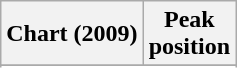<table class="wikitable plainrowheaders sortable" style="text-align:center;">
<tr>
<th scope="col">Chart (2009)</th>
<th scope="col">Peak<br>position</th>
</tr>
<tr>
</tr>
<tr>
</tr>
</table>
